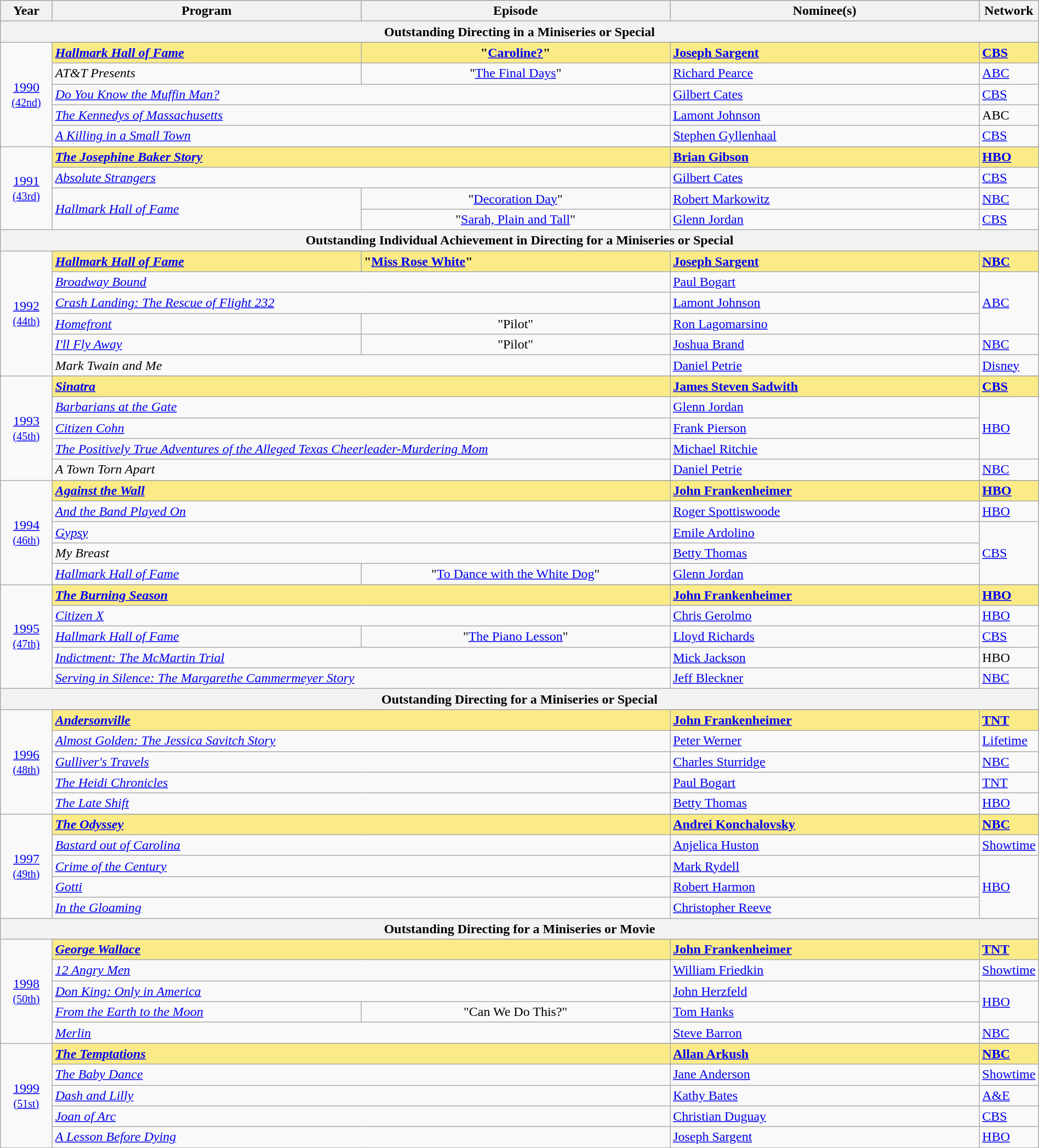<table class="wikitable" style="width:100%">
<tr bgcolor="#bebebe">
<th width="5%">Year</th>
<th width="30%">Program</th>
<th width="30%">Episode</th>
<th width="30%">Nominee(s)</th>
<th width="5%">Network</th>
</tr>
<tr>
<th colspan=5>Outstanding Directing in a Miniseries or Special</th>
</tr>
<tr>
<td rowspan=6 style="text-align:center"><a href='#'>1990</a><br><small><a href='#'>(42nd)</a></small> <br></td>
</tr>
<tr style="background:#FAEB86">
<td><strong><em><a href='#'>Hallmark Hall of Fame</a></em></strong></td>
<td align=center><strong>"<a href='#'>Caroline?</a>"</strong></td>
<td><strong><a href='#'>Joseph Sargent</a></strong></td>
<td><strong><a href='#'>CBS</a></strong></td>
</tr>
<tr>
<td><em>AT&T Presents</em></td>
<td align=center>"<a href='#'>The Final Days</a>"</td>
<td><a href='#'>Richard Pearce</a></td>
<td><a href='#'>ABC</a></td>
</tr>
<tr>
<td colspan=2><em><a href='#'>Do You Know the Muffin Man?</a></em></td>
<td><a href='#'>Gilbert Cates</a></td>
<td><a href='#'>CBS</a></td>
</tr>
<tr>
<td colspan=2><em><a href='#'>The Kennedys of Massachusetts</a></em></td>
<td><a href='#'>Lamont Johnson</a></td>
<td>ABC</td>
</tr>
<tr>
<td colspan=2><em><a href='#'>A Killing in a Small Town</a></em></td>
<td><a href='#'>Stephen Gyllenhaal</a></td>
<td><a href='#'>CBS</a></td>
</tr>
<tr>
<td rowspan=5 style="text-align:center"><a href='#'>1991</a><br><small><a href='#'>(43rd)</a></small> <br></td>
</tr>
<tr style="background:#FAEB86">
<td colspan=2><strong><em><a href='#'>The Josephine Baker Story</a></em></strong></td>
<td><strong><a href='#'>Brian Gibson</a></strong></td>
<td><strong><a href='#'>HBO</a></strong></td>
</tr>
<tr>
<td colspan=2><em><a href='#'>Absolute Strangers</a></em></td>
<td><a href='#'>Gilbert Cates</a></td>
<td><a href='#'>CBS</a></td>
</tr>
<tr>
<td rowspan=2><em><a href='#'>Hallmark Hall of Fame</a></em></td>
<td align=center>"<a href='#'>Decoration Day</a>"</td>
<td><a href='#'>Robert Markowitz</a></td>
<td><a href='#'>NBC</a></td>
</tr>
<tr>
<td align=center>"<a href='#'>Sarah, Plain and Tall</a>"</td>
<td><a href='#'>Glenn Jordan</a></td>
<td><a href='#'>CBS</a></td>
</tr>
<tr>
<th colspan=5>Outstanding Individual Achievement in Directing for a Miniseries or Special</th>
</tr>
<tr>
<td rowspan=7 style="text-align:center"><a href='#'>1992</a><br><small><a href='#'>(44th)</a></small> <br></td>
</tr>
<tr style="background:#FAEB86">
<td><strong><em><a href='#'>Hallmark Hall of Fame</a></em></strong></td>
<td><strong>"<a href='#'>Miss Rose White</a>"</strong></td>
<td><strong><a href='#'>Joseph Sargent</a></strong></td>
<td><strong><a href='#'>NBC</a></strong></td>
</tr>
<tr>
<td colspan=2><em><a href='#'>Broadway Bound</a></em></td>
<td><a href='#'>Paul Bogart</a></td>
<td rowspan=3><a href='#'>ABC</a></td>
</tr>
<tr>
<td colspan=2><em><a href='#'>Crash Landing: The Rescue of Flight 232</a></em></td>
<td><a href='#'>Lamont Johnson</a></td>
</tr>
<tr>
<td><em><a href='#'>Homefront</a></em></td>
<td align=center>"Pilot"</td>
<td><a href='#'>Ron Lagomarsino</a></td>
</tr>
<tr>
<td><em><a href='#'>I'll Fly Away</a></em></td>
<td align=center>"Pilot"</td>
<td><a href='#'>Joshua Brand</a></td>
<td><a href='#'>NBC</a></td>
</tr>
<tr>
<td colspan=2><em>Mark Twain and Me</em></td>
<td><a href='#'>Daniel Petrie</a></td>
<td><a href='#'>Disney</a></td>
</tr>
<tr>
<td rowspan=6 style="text-align:center"><a href='#'>1993</a><br><small><a href='#'>(45th)</a></small> <br></td>
</tr>
<tr style="background:#FAEB86">
<td colspan=2><strong><em><a href='#'>Sinatra</a></em></strong></td>
<td><strong><a href='#'>James Steven Sadwith</a></strong></td>
<td><strong><a href='#'>CBS</a></strong></td>
</tr>
<tr>
<td colspan=2><em><a href='#'>Barbarians at the Gate</a></em></td>
<td><a href='#'>Glenn Jordan</a></td>
<td rowspan=3><a href='#'>HBO</a></td>
</tr>
<tr>
<td colspan=2><em><a href='#'>Citizen Cohn</a></em></td>
<td><a href='#'>Frank Pierson</a></td>
</tr>
<tr>
<td colspan=2><em><a href='#'>The Positively True Adventures of the Alleged Texas Cheerleader-Murdering Mom</a></em></td>
<td><a href='#'>Michael Ritchie</a></td>
</tr>
<tr>
<td colspan=2><em>A Town Torn Apart</em></td>
<td><a href='#'>Daniel Petrie</a></td>
<td><a href='#'>NBC</a></td>
</tr>
<tr>
<td rowspan=6 style="text-align:center"><a href='#'>1994</a><br><small><a href='#'>(46th)</a></small> <br></td>
</tr>
<tr style="background:#FAEB86">
<td colspan=2><strong><em><a href='#'>Against the Wall</a></em></strong></td>
<td><strong><a href='#'>John Frankenheimer</a></strong></td>
<td><strong><a href='#'>HBO</a></strong></td>
</tr>
<tr>
<td colspan=2><em><a href='#'>And the Band Played On</a></em></td>
<td><a href='#'>Roger Spottiswoode</a></td>
<td><a href='#'>HBO</a></td>
</tr>
<tr>
<td colspan=2><em><a href='#'>Gypsy</a></em></td>
<td><a href='#'>Emile Ardolino</a></td>
<td rowspan=3><a href='#'>CBS</a></td>
</tr>
<tr>
<td colspan=2><em>My Breast</em></td>
<td><a href='#'>Betty Thomas</a></td>
</tr>
<tr>
<td><em><a href='#'>Hallmark Hall of Fame</a></em></td>
<td align=center>"<a href='#'>To Dance with the White Dog</a>"</td>
<td><a href='#'>Glenn Jordan</a></td>
</tr>
<tr>
<td rowspan=6 style="text-align:center"><a href='#'>1995</a><br><small><a href='#'>(47th)</a></small> <br></td>
</tr>
<tr style="background:#FAEB86">
<td colspan=2><strong><em><a href='#'>The Burning Season</a></em></strong></td>
<td><strong><a href='#'>John Frankenheimer</a></strong></td>
<td><strong><a href='#'>HBO</a></strong></td>
</tr>
<tr>
<td colspan=2><em><a href='#'>Citizen X</a></em></td>
<td><a href='#'>Chris Gerolmo</a></td>
<td><a href='#'>HBO</a></td>
</tr>
<tr>
<td><em><a href='#'>Hallmark Hall of Fame</a></em></td>
<td align=center>"<a href='#'>The Piano Lesson</a>"</td>
<td><a href='#'>Lloyd Richards</a></td>
<td><a href='#'>CBS</a></td>
</tr>
<tr>
<td colspan=2><em><a href='#'>Indictment: The McMartin Trial</a></em></td>
<td><a href='#'>Mick Jackson</a></td>
<td>HBO</td>
</tr>
<tr>
<td colspan=2><em><a href='#'>Serving in Silence: The Margarethe Cammermeyer Story</a></em></td>
<td><a href='#'>Jeff Bleckner</a></td>
<td><a href='#'>NBC</a></td>
</tr>
<tr>
<th colspan=5>Outstanding Directing for a Miniseries or Special</th>
</tr>
<tr>
<td rowspan=6 style="text-align:center"><a href='#'>1996</a><br><small><a href='#'>(48th)</a></small> <br></td>
</tr>
<tr style="background:#FAEB86">
<td colspan=2><strong><em><a href='#'>Andersonville</a></em></strong></td>
<td><strong><a href='#'>John Frankenheimer</a></strong></td>
<td><strong><a href='#'>TNT</a></strong></td>
</tr>
<tr>
<td colspan=2><em><a href='#'>Almost Golden: The Jessica Savitch Story</a></em></td>
<td><a href='#'>Peter Werner</a></td>
<td><a href='#'>Lifetime</a></td>
</tr>
<tr>
<td colspan=2><em><a href='#'>Gulliver's Travels</a></em></td>
<td><a href='#'>Charles Sturridge</a></td>
<td><a href='#'>NBC</a></td>
</tr>
<tr>
<td colspan=2><em><a href='#'>The Heidi Chronicles</a></em></td>
<td><a href='#'>Paul Bogart</a></td>
<td><a href='#'>TNT</a></td>
</tr>
<tr>
<td colspan=2><em><a href='#'>The Late Shift</a></em></td>
<td><a href='#'>Betty Thomas</a></td>
<td><a href='#'>HBO</a></td>
</tr>
<tr>
<td rowspan=6 style="text-align:center"><a href='#'>1997</a><br><small><a href='#'>(49th)</a></small> <br></td>
</tr>
<tr style="background:#FAEB86">
<td colspan=2><strong><em><a href='#'>The Odyssey</a></em></strong></td>
<td><strong><a href='#'>Andrei Konchalovsky</a></strong></td>
<td><strong><a href='#'>NBC</a></strong></td>
</tr>
<tr>
<td colspan=2><em><a href='#'>Bastard out of Carolina</a></em></td>
<td><a href='#'>Anjelica Huston</a></td>
<td><a href='#'>Showtime</a></td>
</tr>
<tr>
<td colspan=2><em><a href='#'>Crime of the Century</a></em></td>
<td><a href='#'>Mark Rydell</a></td>
<td rowspan=3><a href='#'>HBO</a></td>
</tr>
<tr>
<td colspan=2><em><a href='#'>Gotti</a></em></td>
<td><a href='#'>Robert Harmon</a></td>
</tr>
<tr>
<td colspan=2><em><a href='#'>In the Gloaming</a></em></td>
<td><a href='#'>Christopher Reeve</a></td>
</tr>
<tr>
<th colspan=5>Outstanding Directing for a Miniseries or Movie</th>
</tr>
<tr>
<td rowspan=6 style="text-align:center"><a href='#'>1998</a><br><small><a href='#'>(50th)</a></small> <br></td>
</tr>
<tr style="background:#FAEB86">
<td colspan=2><strong><em><a href='#'>George Wallace</a></em></strong></td>
<td><strong><a href='#'>John Frankenheimer</a></strong></td>
<td><strong><a href='#'>TNT</a></strong></td>
</tr>
<tr>
<td colspan=2><em><a href='#'>12 Angry Men</a></em></td>
<td><a href='#'>William Friedkin</a></td>
<td><a href='#'>Showtime</a></td>
</tr>
<tr>
<td colspan=2><em><a href='#'>Don King: Only in America</a></em></td>
<td><a href='#'>John Herzfeld</a></td>
<td rowspan=2><a href='#'>HBO</a></td>
</tr>
<tr>
<td><em><a href='#'>From the Earth to the Moon</a></em></td>
<td align=center>"Can We Do This?"</td>
<td><a href='#'>Tom Hanks</a></td>
</tr>
<tr>
<td colspan=2><em><a href='#'>Merlin</a></em></td>
<td><a href='#'>Steve Barron</a></td>
<td><a href='#'>NBC</a></td>
</tr>
<tr>
<td rowspan=6 style="text-align:center"><a href='#'>1999</a><br><small><a href='#'>(51st)</a></small> <br></td>
</tr>
<tr style="background:#FAEB86">
<td colspan=2><strong><em><a href='#'>The Temptations</a></em></strong></td>
<td><strong><a href='#'>Allan Arkush</a></strong></td>
<td><strong><a href='#'>NBC</a></strong></td>
</tr>
<tr>
<td colspan=2><em><a href='#'>The Baby Dance</a></em></td>
<td><a href='#'>Jane Anderson</a></td>
<td><a href='#'>Showtime</a></td>
</tr>
<tr>
<td colspan=2><em><a href='#'>Dash and Lilly</a></em></td>
<td><a href='#'>Kathy Bates</a></td>
<td><a href='#'>A&E</a></td>
</tr>
<tr>
<td colspan=2><em><a href='#'>Joan of Arc</a></em></td>
<td><a href='#'>Christian Duguay</a></td>
<td><a href='#'>CBS</a></td>
</tr>
<tr>
<td colspan=2><em><a href='#'>A Lesson Before Dying</a></em></td>
<td><a href='#'>Joseph Sargent</a></td>
<td><a href='#'>HBO</a></td>
</tr>
</table>
